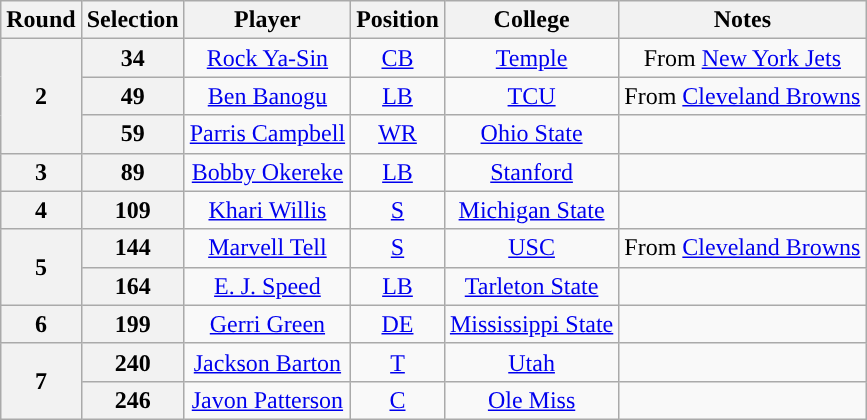<table class="wikitable" style="text-align:center">
<tr>
<th>Round</th>
<th>Selection</th>
<th>Player</th>
<th>Position</th>
<th>College</th>
<th>Notes</th>
</tr>
<tr>
<th rowspan="3">2</th>
<th>34</th>
<td><a href='#'>Rock Ya-Sin</a></td>
<td><a href='#'>CB</a></td>
<td><a href='#'>Temple</a></td>
<td>From <a href='#'>New York Jets</a></td>
</tr>
<tr>
<th>49</th>
<td><a href='#'>Ben Banogu</a></td>
<td><a href='#'>LB</a></td>
<td><a href='#'>TCU</a></td>
<td>From <a href='#'>Cleveland Browns</a></td>
</tr>
<tr>
<th>59</th>
<td><a href='#'>Parris Campbell</a></td>
<td><a href='#'>WR</a></td>
<td><a href='#'>Ohio State</a></td>
<td></td>
</tr>
<tr>
<th>3</th>
<th>89</th>
<td><a href='#'>Bobby Okereke</a></td>
<td><a href='#'>LB</a></td>
<td><a href='#'>Stanford</a></td>
<td></td>
</tr>
<tr>
<th>4</th>
<th>109</th>
<td><a href='#'>Khari Willis</a></td>
<td><a href='#'>S</a></td>
<td><a href='#'>Michigan State</a></td>
<td></td>
</tr>
<tr>
<th rowspan="2">5</th>
<th>144</th>
<td><a href='#'>Marvell Tell</a></td>
<td><a href='#'>S</a></td>
<td><a href='#'>USC</a></td>
<td>From <a href='#'>Cleveland Browns</a></td>
</tr>
<tr>
<th>164</th>
<td><a href='#'>E. J. Speed</a></td>
<td><a href='#'>LB</a></td>
<td><a href='#'>Tarleton State</a></td>
<td></td>
</tr>
<tr>
<th>6</th>
<th>199</th>
<td><a href='#'>Gerri Green</a></td>
<td><a href='#'>DE</a></td>
<td><a href='#'>Mississippi State</a></td>
<td></td>
</tr>
<tr>
<th rowspan="2">7</th>
<th>240</th>
<td><a href='#'>Jackson Barton</a></td>
<td><a href='#'>T</a></td>
<td><a href='#'>Utah</a></td>
<td></td>
</tr>
<tr>
<th>246</th>
<td><a href='#'>Javon Patterson</a></td>
<td><a href='#'>C</a></td>
<td><a href='#'>Ole Miss</a></td>
<td></td>
</tr>
</table>
